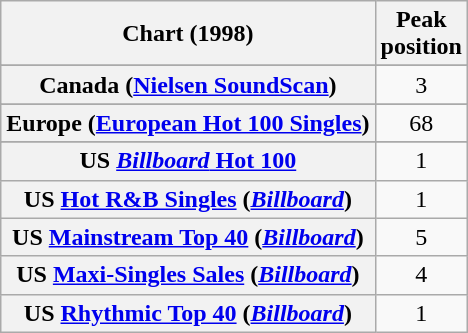<table class="wikitable plainrowheaders sortable" style="text-align:center">
<tr>
<th scope="col">Chart (1998)</th>
<th scope="col">Peak<br>position</th>
</tr>
<tr>
</tr>
<tr>
</tr>
<tr>
</tr>
<tr>
<th scope="row">Canada (<a href='#'>Nielsen SoundScan</a>)</th>
<td style="text-align:center;">3</td>
</tr>
<tr>
</tr>
<tr>
</tr>
<tr>
<th scope="row">Europe (<a href='#'>European Hot 100 Singles</a>)</th>
<td>68</td>
</tr>
<tr>
</tr>
<tr>
</tr>
<tr>
</tr>
<tr>
</tr>
<tr>
</tr>
<tr>
</tr>
<tr>
</tr>
<tr>
</tr>
<tr>
</tr>
<tr>
</tr>
<tr>
<th scope="row">US <a href='#'><em>Billboard</em> Hot 100</a></th>
<td>1</td>
</tr>
<tr>
<th scope="row">US <a href='#'>Hot R&B Singles</a> (<em><a href='#'>Billboard</a></em>)</th>
<td>1</td>
</tr>
<tr>
<th scope="row">US <a href='#'>Mainstream Top 40</a> (<em><a href='#'>Billboard</a></em>)</th>
<td>5</td>
</tr>
<tr>
<th scope="row">US <a href='#'>Maxi-Singles Sales</a> (<em><a href='#'>Billboard</a></em>)</th>
<td>4</td>
</tr>
<tr>
<th scope="row">US <a href='#'>Rhythmic Top 40</a> (<em><a href='#'>Billboard</a></em>)</th>
<td>1</td>
</tr>
</table>
